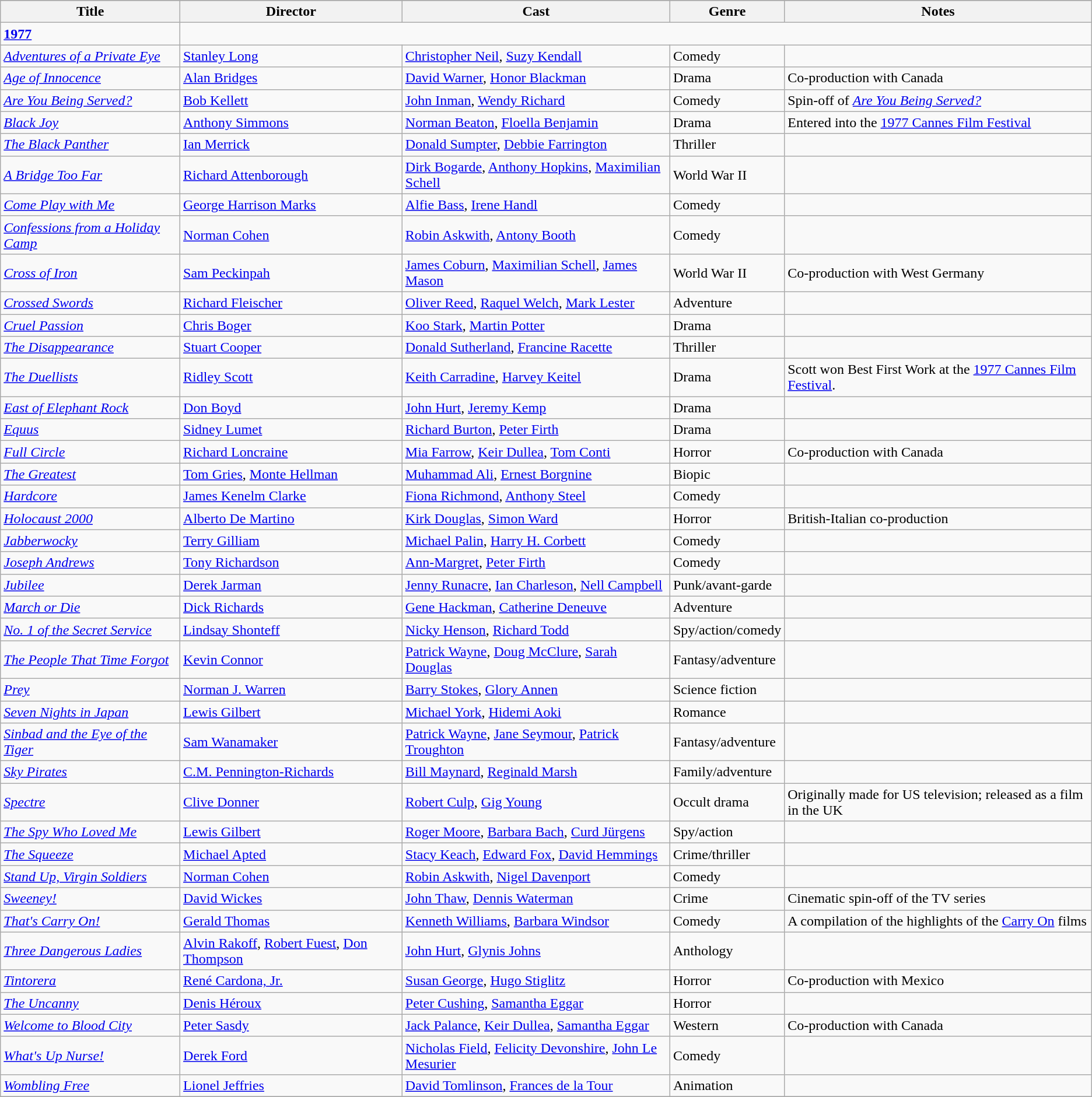<table class="wikitable">
<tr>
</tr>
<tr>
<th>Title</th>
<th>Director</th>
<th>Cast</th>
<th>Genre</th>
<th>Notes</th>
</tr>
<tr>
<td><strong><a href='#'>1977</a></strong></td>
</tr>
<tr>
<td><em><a href='#'>Adventures of a Private Eye</a></em></td>
<td><a href='#'>Stanley Long</a></td>
<td><a href='#'>Christopher Neil</a>, <a href='#'>Suzy Kendall</a></td>
<td>Comedy</td>
<td></td>
</tr>
<tr>
<td><em><a href='#'>Age of Innocence</a></em></td>
<td><a href='#'>Alan Bridges</a></td>
<td><a href='#'>David Warner</a>, <a href='#'>Honor Blackman</a></td>
<td>Drama</td>
<td>Co-production with Canada </td>
</tr>
<tr>
<td><em><a href='#'>Are You Being Served?</a></em></td>
<td><a href='#'>Bob Kellett</a></td>
<td><a href='#'>John Inman</a>, <a href='#'>Wendy Richard</a></td>
<td>Comedy</td>
<td>Spin-off of <em><a href='#'>Are You Being Served?</a></em></td>
</tr>
<tr>
<td><em><a href='#'>Black Joy</a></em></td>
<td><a href='#'>Anthony Simmons</a></td>
<td><a href='#'>Norman Beaton</a>, <a href='#'>Floella Benjamin</a></td>
<td>Drama</td>
<td>Entered into the <a href='#'>1977 Cannes Film Festival</a></td>
</tr>
<tr>
<td><em><a href='#'>The Black Panther</a></em></td>
<td><a href='#'>Ian Merrick</a></td>
<td><a href='#'>Donald Sumpter</a>, <a href='#'>Debbie Farrington</a></td>
<td>Thriller</td>
<td></td>
</tr>
<tr>
<td><em><a href='#'>A Bridge Too Far</a></em></td>
<td><a href='#'>Richard Attenborough</a></td>
<td><a href='#'>Dirk Bogarde</a>, <a href='#'>Anthony Hopkins</a>, <a href='#'>Maximilian Schell</a></td>
<td>World War II</td>
<td></td>
</tr>
<tr>
<td><em><a href='#'>Come Play with Me</a></em></td>
<td><a href='#'>George Harrison Marks</a></td>
<td><a href='#'>Alfie Bass</a>, <a href='#'>Irene Handl</a></td>
<td>Comedy</td>
<td></td>
</tr>
<tr>
<td><em><a href='#'>Confessions from a Holiday Camp</a></em></td>
<td><a href='#'>Norman Cohen</a></td>
<td><a href='#'>Robin Askwith</a>, <a href='#'>Antony Booth</a></td>
<td>Comedy</td>
<td></td>
</tr>
<tr>
<td><em><a href='#'>Cross of Iron</a></em></td>
<td><a href='#'>Sam Peckinpah</a></td>
<td><a href='#'>James Coburn</a>, <a href='#'>Maximilian Schell</a>, <a href='#'>James Mason</a></td>
<td>World War II</td>
<td>Co-production with West Germany</td>
</tr>
<tr>
<td><em><a href='#'>Crossed Swords</a></em></td>
<td><a href='#'>Richard Fleischer</a></td>
<td><a href='#'>Oliver Reed</a>, <a href='#'>Raquel Welch</a>, <a href='#'>Mark Lester</a></td>
<td>Adventure</td>
<td></td>
</tr>
<tr>
<td><em><a href='#'>Cruel Passion</a></em></td>
<td><a href='#'>Chris Boger</a></td>
<td><a href='#'>Koo Stark</a>, <a href='#'>Martin Potter</a></td>
<td>Drama</td>
<td></td>
</tr>
<tr>
<td><em><a href='#'>The Disappearance</a></em></td>
<td><a href='#'>Stuart Cooper</a></td>
<td><a href='#'>Donald Sutherland</a>, <a href='#'>Francine Racette</a></td>
<td>Thriller</td>
<td></td>
</tr>
<tr>
<td><em><a href='#'>The Duellists</a></em></td>
<td><a href='#'>Ridley Scott</a></td>
<td><a href='#'>Keith Carradine</a>, <a href='#'>Harvey Keitel</a></td>
<td>Drama</td>
<td>Scott won Best First Work at the <a href='#'>1977 Cannes Film Festival</a>.</td>
</tr>
<tr>
<td><em><a href='#'>East of Elephant Rock</a></em></td>
<td><a href='#'>Don Boyd</a></td>
<td><a href='#'>John Hurt</a>, <a href='#'>Jeremy Kemp</a></td>
<td>Drama</td>
<td></td>
</tr>
<tr>
<td><em><a href='#'>Equus</a></em></td>
<td><a href='#'>Sidney Lumet</a></td>
<td><a href='#'>Richard Burton</a>, <a href='#'>Peter Firth</a></td>
<td>Drama</td>
<td></td>
</tr>
<tr>
<td><em><a href='#'>Full Circle</a></em></td>
<td><a href='#'>Richard Loncraine</a></td>
<td><a href='#'>Mia Farrow</a>, <a href='#'>Keir Dullea</a>, <a href='#'>Tom Conti</a></td>
<td>Horror</td>
<td>Co-production with Canada</td>
</tr>
<tr>
<td><em><a href='#'>The Greatest</a></em></td>
<td><a href='#'>Tom Gries</a>, <a href='#'>Monte Hellman</a></td>
<td><a href='#'>Muhammad Ali</a>, <a href='#'>Ernest Borgnine</a></td>
<td>Biopic</td>
<td></td>
</tr>
<tr>
<td><em><a href='#'>Hardcore</a></em></td>
<td><a href='#'>James Kenelm Clarke</a></td>
<td><a href='#'>Fiona Richmond</a>, <a href='#'>Anthony Steel</a></td>
<td>Comedy</td>
<td></td>
</tr>
<tr>
<td><em><a href='#'>Holocaust 2000</a></em></td>
<td><a href='#'>Alberto De Martino</a></td>
<td><a href='#'>Kirk Douglas</a>, <a href='#'>Simon Ward</a></td>
<td>Horror</td>
<td>British-Italian co-production</td>
</tr>
<tr>
<td><em><a href='#'>Jabberwocky</a></em></td>
<td><a href='#'>Terry Gilliam</a></td>
<td><a href='#'>Michael Palin</a>, <a href='#'>Harry H. Corbett</a></td>
<td>Comedy</td>
<td></td>
</tr>
<tr>
<td><em><a href='#'>Joseph Andrews</a></em></td>
<td><a href='#'>Tony Richardson</a></td>
<td><a href='#'>Ann-Margret</a>, <a href='#'>Peter Firth</a></td>
<td>Comedy</td>
<td></td>
</tr>
<tr>
<td><em><a href='#'>Jubilee</a></em></td>
<td><a href='#'>Derek Jarman</a></td>
<td><a href='#'>Jenny Runacre</a>, <a href='#'>Ian Charleson</a>, <a href='#'>Nell Campbell</a></td>
<td>Punk/avant-garde</td>
<td></td>
</tr>
<tr>
<td><em><a href='#'>March or Die</a></em></td>
<td><a href='#'>Dick Richards</a></td>
<td><a href='#'>Gene Hackman</a>, <a href='#'>Catherine Deneuve</a></td>
<td>Adventure</td>
<td></td>
</tr>
<tr>
<td><em><a href='#'>No. 1 of the Secret Service</a></em></td>
<td><a href='#'>Lindsay Shonteff</a></td>
<td><a href='#'>Nicky Henson</a>, <a href='#'>Richard Todd</a></td>
<td>Spy/action/comedy</td>
<td></td>
</tr>
<tr>
<td><em><a href='#'>The People That Time Forgot</a></em></td>
<td><a href='#'>Kevin Connor</a></td>
<td><a href='#'>Patrick Wayne</a>, <a href='#'>Doug McClure</a>, <a href='#'>Sarah Douglas</a></td>
<td>Fantasy/adventure</td>
<td></td>
</tr>
<tr>
<td><em><a href='#'>Prey</a></em></td>
<td><a href='#'>Norman J. Warren</a></td>
<td><a href='#'>Barry Stokes</a>, <a href='#'>Glory Annen</a></td>
<td>Science fiction</td>
<td></td>
</tr>
<tr>
<td><em><a href='#'>Seven Nights in Japan</a></em></td>
<td><a href='#'>Lewis Gilbert</a></td>
<td><a href='#'>Michael York</a>, <a href='#'>Hidemi Aoki</a></td>
<td>Romance</td>
<td></td>
</tr>
<tr>
<td><em><a href='#'>Sinbad and the Eye of the Tiger</a></em></td>
<td><a href='#'>Sam Wanamaker</a></td>
<td><a href='#'>Patrick Wayne</a>, <a href='#'>Jane Seymour</a>, <a href='#'>Patrick Troughton</a></td>
<td>Fantasy/adventure</td>
<td></td>
</tr>
<tr>
<td><em><a href='#'>Sky Pirates</a></em></td>
<td><a href='#'>C.M. Pennington-Richards</a></td>
<td><a href='#'>Bill Maynard</a>, <a href='#'>Reginald Marsh</a></td>
<td>Family/adventure</td>
<td></td>
</tr>
<tr>
<td><em><a href='#'>Spectre</a></em></td>
<td><a href='#'>Clive Donner</a></td>
<td><a href='#'>Robert Culp</a>, <a href='#'>Gig Young</a></td>
<td>Occult drama</td>
<td>Originally made for US television; released as a film in the UK</td>
</tr>
<tr>
<td><em><a href='#'>The Spy Who Loved Me</a></em></td>
<td><a href='#'>Lewis Gilbert</a></td>
<td><a href='#'>Roger Moore</a>, <a href='#'>Barbara Bach</a>, <a href='#'>Curd Jürgens</a></td>
<td>Spy/action</td>
<td></td>
</tr>
<tr>
<td><em><a href='#'>The Squeeze</a></em></td>
<td><a href='#'>Michael Apted</a></td>
<td><a href='#'>Stacy Keach</a>, <a href='#'>Edward Fox</a>, <a href='#'>David Hemmings</a></td>
<td>Crime/thriller</td>
<td></td>
</tr>
<tr>
<td><em><a href='#'>Stand Up, Virgin Soldiers</a></em></td>
<td><a href='#'>Norman Cohen</a></td>
<td><a href='#'>Robin Askwith</a>, <a href='#'>Nigel Davenport</a></td>
<td>Comedy</td>
<td></td>
</tr>
<tr>
<td><em><a href='#'>Sweeney!</a></em></td>
<td><a href='#'>David Wickes</a></td>
<td><a href='#'>John Thaw</a>, <a href='#'>Dennis Waterman</a></td>
<td>Crime</td>
<td>Cinematic spin-off of the TV series</td>
</tr>
<tr>
<td><em><a href='#'>That's Carry On!</a></em></td>
<td><a href='#'>Gerald Thomas</a></td>
<td><a href='#'>Kenneth Williams</a>, <a href='#'>Barbara Windsor</a></td>
<td>Comedy</td>
<td>A compilation of the highlights of the <a href='#'>Carry On</a> films</td>
</tr>
<tr>
<td><em><a href='#'>Three Dangerous Ladies</a></em></td>
<td><a href='#'>Alvin Rakoff</a>, <a href='#'>Robert Fuest</a>, <a href='#'>Don Thompson</a></td>
<td><a href='#'>John Hurt</a>, <a href='#'>Glynis Johns</a></td>
<td>Anthology</td>
<td></td>
</tr>
<tr>
<td><em><a href='#'>Tintorera</a></em></td>
<td><a href='#'>René Cardona, Jr.</a></td>
<td><a href='#'>Susan George</a>, <a href='#'>Hugo Stiglitz</a></td>
<td>Horror</td>
<td>Co-production with Mexico</td>
</tr>
<tr>
<td><em><a href='#'>The Uncanny</a></em></td>
<td><a href='#'>Denis Héroux</a></td>
<td><a href='#'>Peter Cushing</a>, <a href='#'>Samantha Eggar</a></td>
<td>Horror</td>
<td></td>
</tr>
<tr>
<td><em><a href='#'>Welcome to Blood City</a></em></td>
<td><a href='#'>Peter Sasdy</a></td>
<td><a href='#'>Jack Palance</a>, <a href='#'>Keir Dullea</a>, <a href='#'>Samantha Eggar</a></td>
<td>Western</td>
<td>Co-production with Canada</td>
</tr>
<tr>
<td><em><a href='#'>What's Up Nurse!</a></em></td>
<td><a href='#'>Derek Ford</a></td>
<td><a href='#'>Nicholas Field</a>, <a href='#'>Felicity Devonshire</a>, <a href='#'>John Le Mesurier</a></td>
<td>Comedy</td>
<td></td>
</tr>
<tr>
<td><em><a href='#'>Wombling Free</a></em></td>
<td><a href='#'>Lionel Jeffries</a></td>
<td><a href='#'>David Tomlinson</a>, <a href='#'>Frances de la Tour</a></td>
<td>Animation</td>
<td></td>
</tr>
<tr>
</tr>
</table>
